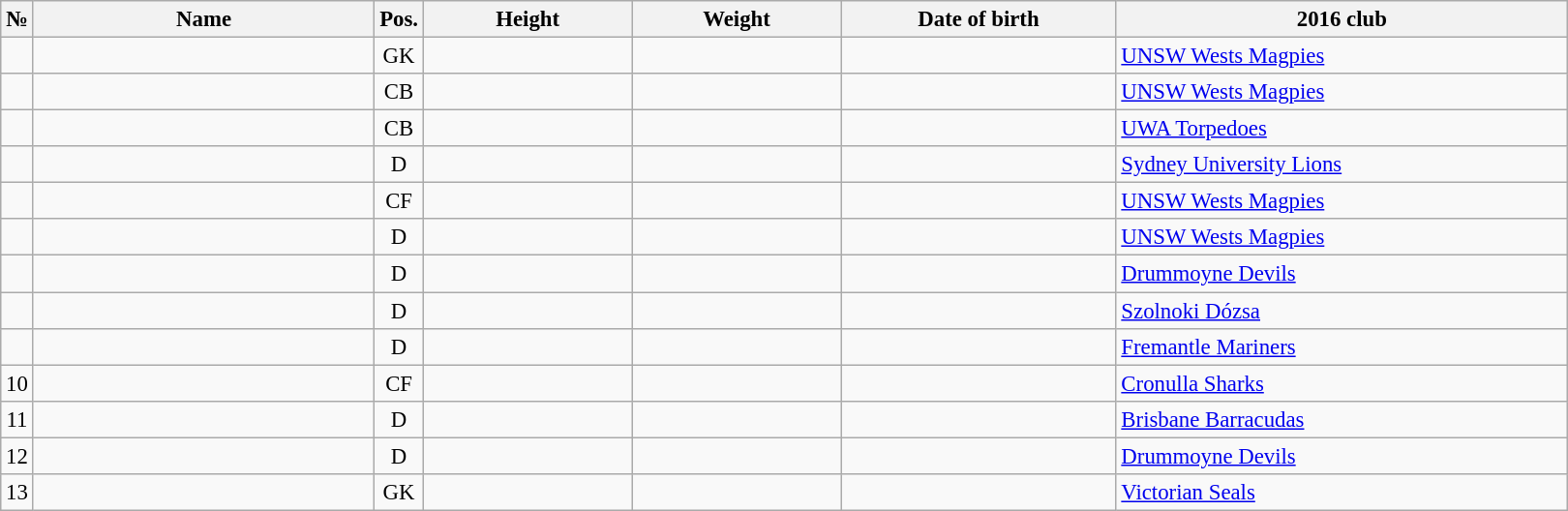<table class="wikitable sortable" style="font-size:95%; text-align:center;">
<tr>
<th>№</th>
<th style="width:15em">Name</th>
<th>Pos.</th>
<th style="width:9em">Height</th>
<th style="width:9em">Weight</th>
<th style="width:12em">Date of birth</th>
<th style="width:20em">2016 club</th>
</tr>
<tr>
<td></td>
<td style="text-align:left;"></td>
<td>GK</td>
<td></td>
<td></td>
<td style="text-align:right;"></td>
<td style="text-align:left;"> <a href='#'>UNSW Wests Magpies</a></td>
</tr>
<tr>
<td></td>
<td style="text-align:left;"></td>
<td>CB</td>
<td></td>
<td></td>
<td style="text-align:right;"></td>
<td style="text-align:left;"> <a href='#'>UNSW Wests Magpies</a></td>
</tr>
<tr>
<td></td>
<td style="text-align:left;"></td>
<td>CB</td>
<td></td>
<td></td>
<td style="text-align:right;"></td>
<td style="text-align:left;"> <a href='#'>UWA Torpedoes</a></td>
</tr>
<tr>
<td></td>
<td style="text-align:left;"></td>
<td>D</td>
<td></td>
<td></td>
<td style="text-align:right;"></td>
<td style="text-align:left;"> <a href='#'>Sydney University Lions</a></td>
</tr>
<tr>
<td></td>
<td style="text-align:left;"></td>
<td>CF</td>
<td></td>
<td></td>
<td style="text-align:right;"></td>
<td style="text-align:left;"> <a href='#'>UNSW Wests Magpies</a></td>
</tr>
<tr>
<td></td>
<td style="text-align:left;"></td>
<td>D</td>
<td></td>
<td></td>
<td style="text-align:right;"></td>
<td style="text-align:left;"> <a href='#'>UNSW Wests Magpies</a></td>
</tr>
<tr>
<td></td>
<td style="text-align:left;"></td>
<td>D</td>
<td></td>
<td></td>
<td style="text-align:right;"></td>
<td style="text-align:left;"> <a href='#'>Drummoyne Devils</a></td>
</tr>
<tr>
<td></td>
<td style="text-align:left;"></td>
<td>D</td>
<td></td>
<td></td>
<td style="text-align:right;"></td>
<td style="text-align:left;"> <a href='#'>Szolnoki Dózsa</a></td>
</tr>
<tr>
<td></td>
<td style="text-align:left;"></td>
<td>D</td>
<td></td>
<td></td>
<td style="text-align:right;"></td>
<td style="text-align:left;"> <a href='#'>Fremantle Mariners</a></td>
</tr>
<tr>
<td>10</td>
<td style="text-align:left;"></td>
<td>CF</td>
<td></td>
<td></td>
<td style="text-align:right;"></td>
<td style="text-align:left;"> <a href='#'>Cronulla Sharks</a></td>
</tr>
<tr>
<td>11</td>
<td style="text-align:left;"></td>
<td>D</td>
<td></td>
<td></td>
<td style="text-align:right;"></td>
<td style="text-align:left;"> <a href='#'>Brisbane Barracudas</a></td>
</tr>
<tr>
<td>12</td>
<td style="text-align:left;"></td>
<td>D</td>
<td></td>
<td></td>
<td style="text-align:right;"></td>
<td style="text-align:left;"> <a href='#'>Drummoyne Devils</a></td>
</tr>
<tr>
<td>13</td>
<td style="text-align:left;"></td>
<td>GK</td>
<td></td>
<td></td>
<td style="text-align:right;"></td>
<td style="text-align:left;"> <a href='#'>Victorian Seals</a></td>
</tr>
</table>
